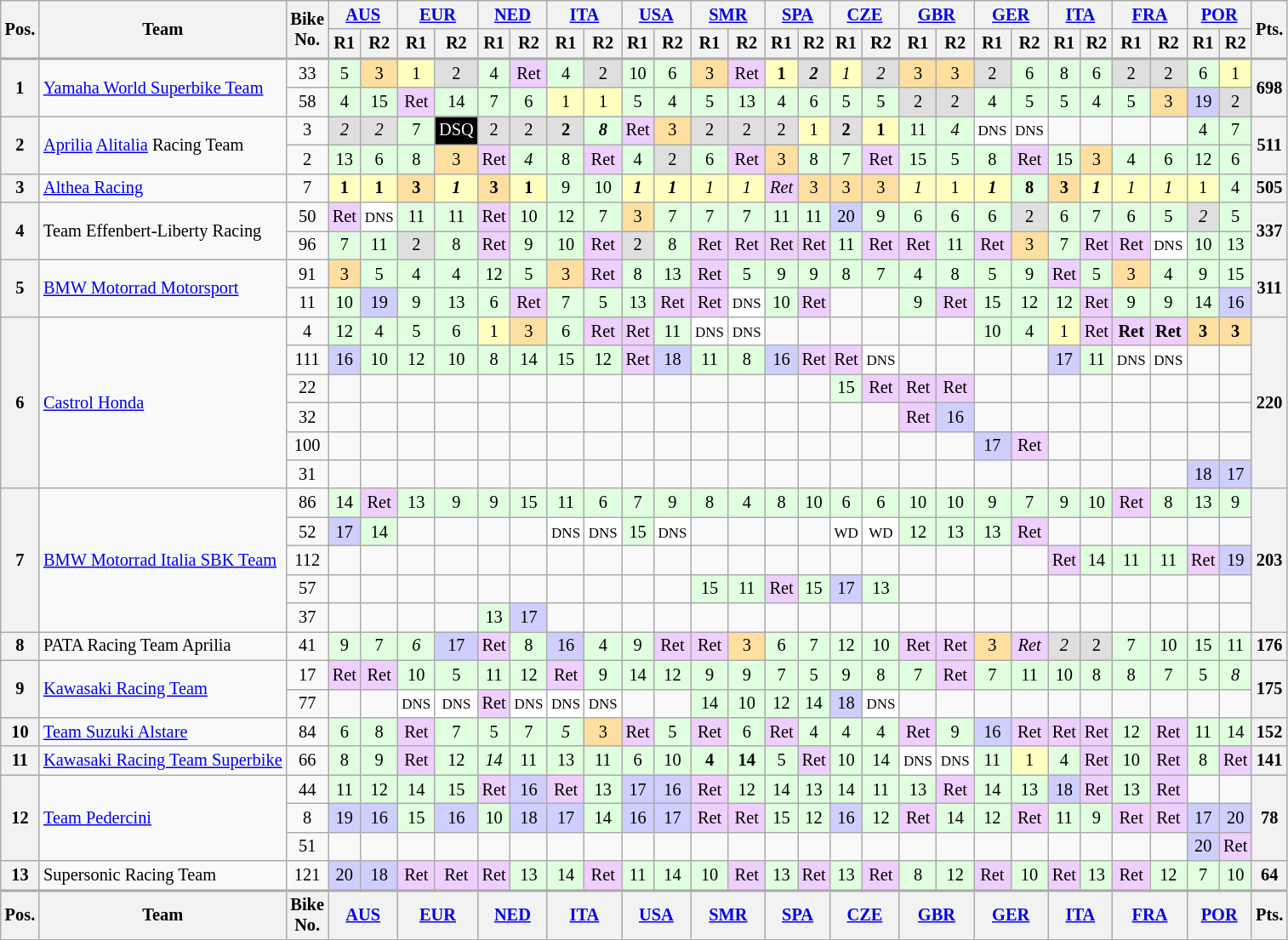<table class="wikitable" style="font-size:85%; text-align:center;">
<tr>
<th rowspan=2>Pos.</th>
<th rowspan=2>Team</th>
<th rowspan=2>Bike<br>No.</th>
<th colspan=2><a href='#'>AUS</a><br></th>
<th colspan=2><a href='#'>EUR</a><br></th>
<th colspan=2><a href='#'>NED</a><br></th>
<th colspan=2><a href='#'>ITA</a><br></th>
<th colspan=2><a href='#'>USA</a><br></th>
<th colspan=2><a href='#'>SMR</a><br></th>
<th colspan=2><a href='#'>SPA</a><br></th>
<th colspan=2><a href='#'>CZE</a><br></th>
<th colspan=2><a href='#'>GBR</a><br></th>
<th colspan=2><a href='#'>GER</a><br></th>
<th colspan=2><a href='#'>ITA</a><br></th>
<th colspan=2><a href='#'>FRA</a><br></th>
<th colspan=2><a href='#'>POR</a><br></th>
<th rowspan=2>Pts.</th>
</tr>
<tr>
<th>R1</th>
<th>R2</th>
<th>R1</th>
<th>R2</th>
<th>R1</th>
<th>R2</th>
<th>R1</th>
<th>R2</th>
<th>R1</th>
<th>R2</th>
<th>R1</th>
<th>R2</th>
<th>R1</th>
<th>R2</th>
<th>R1</th>
<th>R2</th>
<th>R1</th>
<th>R2</th>
<th>R1</th>
<th>R2</th>
<th>R1</th>
<th>R2</th>
<th>R1</th>
<th>R2</th>
<th>R1</th>
<th>R2</th>
</tr>
<tr style="border-top:2px solid #aaaaaa">
<th rowspan="2">1</th>
<td rowspan="2" align="left"> <a href='#'>Yamaha World Superbike Team</a></td>
<td>33</td>
<td style="background:#dfffdf;">5</td>
<td style="background:#ffdf9f;">3</td>
<td style="background:#ffffbf;">1</td>
<td style="background:#dfdfdf;">2</td>
<td style="background:#dfffdf;">4</td>
<td style="background:#efcfff;">Ret</td>
<td style="background:#dfffdf;">4</td>
<td style="background:#dfdfdf;">2</td>
<td style="background:#dfffdf;">10</td>
<td style="background:#dfffdf;">6</td>
<td style="background:#ffdf9f;">3</td>
<td style="background:#efcfff;">Ret</td>
<td style="background:#ffffbf;"><strong>1</strong></td>
<td style="background:#dfdfdf;"><strong><em>2</em></strong></td>
<td style="background:#ffffbf;"><em>1</em></td>
<td style="background:#dfdfdf;"><em>2</em></td>
<td style="background:#ffdf9f;">3</td>
<td style="background:#ffdf9f;">3</td>
<td style="background:#dfdfdf;">2</td>
<td style="background:#dfffdf;">6</td>
<td style="background:#dfffdf;">8</td>
<td style="background:#dfffdf;">6</td>
<td style="background:#dfdfdf;">2</td>
<td style="background:#dfdfdf;">2</td>
<td style="background:#dfffdf;">6</td>
<td style="background:#ffffbf;">1</td>
<th rowspan="2">698</th>
</tr>
<tr>
<td>58</td>
<td style="background:#dfffdf;">4</td>
<td style="background:#dfffdf;">15</td>
<td style="background:#efcfff;">Ret</td>
<td style="background:#dfffdf;">14</td>
<td style="background:#dfffdf;">7</td>
<td style="background:#dfffdf;">6</td>
<td style="background:#ffffbf;">1</td>
<td style="background:#ffffbf;">1</td>
<td style="background:#dfffdf;">5</td>
<td style="background:#dfffdf;">4</td>
<td style="background:#dfffdf;">5</td>
<td style="background:#dfffdf;">13</td>
<td style="background:#dfffdf;">4</td>
<td style="background:#dfffdf;">6</td>
<td style="background:#dfffdf;">5</td>
<td style="background:#dfffdf;">5</td>
<td style="background:#dfdfdf;">2</td>
<td style="background:#dfdfdf;">2</td>
<td style="background:#dfffdf;">4</td>
<td style="background:#dfffdf;">5</td>
<td style="background:#dfffdf;">5</td>
<td style="background:#dfffdf;">4</td>
<td style="background:#dfffdf;">5</td>
<td style="background:#ffdf9f;">3</td>
<td style="background:#cfcfff;">19</td>
<td style="background:#dfdfdf;">2</td>
</tr>
<tr>
<th rowspan="2">2</th>
<td rowspan="2" align="left"> <a href='#'>Aprilia</a> <a href='#'>Alitalia</a> Racing Team</td>
<td>3</td>
<td style="background:#dfdfdf;"><em>2</em></td>
<td style="background:#dfdfdf;"><em>2</em></td>
<td style="background:#dfffdf;">7</td>
<td style="background:#000000; color:white">DSQ</td>
<td style="background:#dfdfdf;">2</td>
<td style="background:#dfdfdf;">2</td>
<td style="background:#dfdfdf;"><strong>2</strong></td>
<td style="background:#dfffdf;"><strong><em>8</em></strong></td>
<td style="background:#efcfff;">Ret</td>
<td style="background:#ffdf9f;">3</td>
<td style="background:#dfdfdf;">2</td>
<td style="background:#dfdfdf;">2</td>
<td style="background:#dfdfdf;">2</td>
<td style="background:#ffffbf;">1</td>
<td style="background:#dfdfdf;"><strong>2</strong></td>
<td style="background:#ffffbf;"><strong>1</strong></td>
<td style="background:#dfffdf;">11</td>
<td style="background:#dfffdf;"><em>4</em></td>
<td style="background:#ffffff;"><small>DNS</small></td>
<td style="background:#ffffff;"><small>DNS</small></td>
<td></td>
<td></td>
<td></td>
<td></td>
<td style="background:#dfffdf;">4</td>
<td style="background:#dfffdf;">7</td>
<th rowspan="2">511</th>
</tr>
<tr>
<td>2</td>
<td style="background:#dfffdf;">13</td>
<td style="background:#dfffdf;">6</td>
<td style="background:#dfffdf;">8</td>
<td style="background:#ffdf9f;">3</td>
<td style="background:#efcfff;">Ret</td>
<td style="background:#dfffdf;"><em>4</em></td>
<td style="background:#dfffdf;">8</td>
<td style="background:#efcfff;">Ret</td>
<td style="background:#dfffdf;">4</td>
<td style="background:#dfdfdf;">2</td>
<td style="background:#dfffdf;">6</td>
<td style="background:#efcfff;">Ret</td>
<td style="background:#ffdf9f;">3</td>
<td style="background:#dfffdf;">8</td>
<td style="background:#dfffdf;">7</td>
<td style="background:#efcfff;">Ret</td>
<td style="background:#dfffdf;">15</td>
<td style="background:#dfffdf;">5</td>
<td style="background:#dfffdf;">8</td>
<td style="background:#efcfff;">Ret</td>
<td style="background:#dfffdf;">15</td>
<td style="background:#ffdf9f;">3</td>
<td style="background:#dfffdf;">4</td>
<td style="background:#dfffdf;">6</td>
<td style="background:#dfffdf;">12</td>
<td style="background:#dfffdf;">6</td>
</tr>
<tr>
<th>3</th>
<td align="left"> <a href='#'>Althea Racing</a></td>
<td>7</td>
<td style="background:#ffffbf;"><strong>1</strong></td>
<td style="background:#ffffbf;"><strong>1</strong></td>
<td style="background:#ffdf9f;"><strong>3</strong></td>
<td style="background:#ffffbf;"><strong><em>1</em></strong></td>
<td style="background:#ffdf9f;"><strong>3</strong></td>
<td style="background:#ffffbf;"><strong>1</strong></td>
<td style="background:#dfffdf;">9</td>
<td style="background:#dfffdf;">10</td>
<td style="background:#ffffbf;"><strong><em>1</em></strong></td>
<td style="background:#ffffbf;"><strong><em>1</em></strong></td>
<td style="background:#ffffbf;"><em>1</em></td>
<td style="background:#ffffbf;"><em>1</em></td>
<td style="background:#efcfff;"><em>Ret</em></td>
<td style="background:#ffdf9f;">3</td>
<td style="background:#ffdf9f;">3</td>
<td style="background:#ffdf9f;">3</td>
<td style="background:#ffffbf;"><em>1</em></td>
<td style="background:#ffffbf;">1</td>
<td style="background:#ffffbf;"><strong><em>1</em></strong></td>
<td style="background:#dfffdf;"><strong>8</strong></td>
<td style="background:#ffdf9f;"><strong>3</strong></td>
<td style="background:#ffffbf;"><strong><em>1</em></strong></td>
<td style="background:#ffffbf;"><em>1</em></td>
<td style="background:#ffffbf;"><em>1</em></td>
<td style="background:#ffffbf;">1</td>
<td style="background:#dfffdf;">4</td>
<th>505</th>
</tr>
<tr>
<th rowspan="2">4</th>
<td rowspan="2" align="left"> Team Effenbert-Liberty Racing</td>
<td>50</td>
<td style="background:#efcfff;">Ret</td>
<td style="background:#ffffff;"><small>DNS</small></td>
<td style="background:#dfffdf;">11</td>
<td style="background:#dfffdf;">11</td>
<td style="background:#efcfff;">Ret</td>
<td style="background:#dfffdf;">10</td>
<td style="background:#dfffdf;">12</td>
<td style="background:#dfffdf;">7</td>
<td style="background:#ffdf9f;">3</td>
<td style="background:#dfffdf;">7</td>
<td style="background:#dfffdf;">7</td>
<td style="background:#dfffdf;">7</td>
<td style="background:#dfffdf;">11</td>
<td style="background:#dfffdf;">11</td>
<td style="background:#cfcfff;">20</td>
<td style="background:#dfffdf;">9</td>
<td style="background:#dfffdf;">6</td>
<td style="background:#dfffdf;">6</td>
<td style="background:#dfffdf;">6</td>
<td style="background:#dfdfdf;">2</td>
<td style="background:#dfffdf;">6</td>
<td style="background:#dfffdf;">7</td>
<td style="background:#dfffdf;">6</td>
<td style="background:#dfffdf;">5</td>
<td style="background:#dfdfdf;"><em>2</em></td>
<td style="background:#dfffdf;">5</td>
<th rowspan="2">337</th>
</tr>
<tr>
<td>96</td>
<td style="background:#dfffdf;">7</td>
<td style="background:#dfffdf;">11</td>
<td style="background:#dfdfdf;">2</td>
<td style="background:#dfffdf;">8</td>
<td style="background:#efcfff;">Ret</td>
<td style="background:#dfffdf;">9</td>
<td style="background:#dfffdf;">10</td>
<td style="background:#efcfff;">Ret</td>
<td style="background:#dfdfdf;">2</td>
<td style="background:#dfffdf;">8</td>
<td style="background:#efcfff;">Ret</td>
<td style="background:#efcfff;">Ret</td>
<td style="background:#efcfff;">Ret</td>
<td style="background:#efcfff;">Ret</td>
<td style="background:#dfffdf;">11</td>
<td style="background:#efcfff;">Ret</td>
<td style="background:#efcfff;">Ret</td>
<td style="background:#dfffdf;">11</td>
<td style="background:#efcfff;">Ret</td>
<td style="background:#ffdf9f;">3</td>
<td style="background:#dfffdf;">7</td>
<td style="background:#efcfff;">Ret</td>
<td style="background:#efcfff;">Ret</td>
<td style="background:#ffffff;"><small>DNS</small></td>
<td style="background:#dfffdf;">10</td>
<td style="background:#dfffdf;">13</td>
</tr>
<tr>
<th rowspan="2">5</th>
<td rowspan="2" align="left"> <a href='#'>BMW Motorrad Motorsport</a></td>
<td>91</td>
<td style="background:#ffdf9f;">3</td>
<td style="background:#dfffdf;">5</td>
<td style="background:#dfffdf;">4</td>
<td style="background:#dfffdf;">4</td>
<td style="background:#dfffdf;">12</td>
<td style="background:#dfffdf;">5</td>
<td style="background:#ffdf9f;">3</td>
<td style="background:#efcfff;">Ret</td>
<td style="background:#dfffdf;">8</td>
<td style="background:#dfffdf;">13</td>
<td style="background:#efcfff;">Ret</td>
<td style="background:#dfffdf;">5</td>
<td style="background:#dfffdf;">9</td>
<td style="background:#dfffdf;">9</td>
<td style="background:#dfffdf;">8</td>
<td style="background:#dfffdf;">7</td>
<td style="background:#dfffdf;">4</td>
<td style="background:#dfffdf;">8</td>
<td style="background:#dfffdf;">5</td>
<td style="background:#dfffdf;">9</td>
<td style="background:#efcfff;">Ret</td>
<td style="background:#dfffdf;">5</td>
<td style="background:#ffdf9f;">3</td>
<td style="background:#dfffdf;">4</td>
<td style="background:#dfffdf;">9</td>
<td style="background:#dfffdf;">15</td>
<th rowspan="2">311</th>
</tr>
<tr>
<td>11</td>
<td style="background:#dfffdf;">10</td>
<td style="background:#cfcfff;">19</td>
<td style="background:#dfffdf;">9</td>
<td style="background:#dfffdf;">13</td>
<td style="background:#dfffdf;">6</td>
<td style="background:#efcfff;">Ret</td>
<td style="background:#dfffdf;">7</td>
<td style="background:#dfffdf;">5</td>
<td style="background:#dfffdf;">13</td>
<td style="background:#efcfff;">Ret</td>
<td style="background:#efcfff;">Ret</td>
<td style="background:#ffffff;"><small>DNS</small></td>
<td style="background:#dfffdf;">10</td>
<td style="background:#efcfff;">Ret</td>
<td></td>
<td></td>
<td style="background:#dfffdf;">9</td>
<td style="background:#efcfff;">Ret</td>
<td style="background:#dfffdf;">15</td>
<td style="background:#dfffdf;">12</td>
<td style="background:#dfffdf;">12</td>
<td style="background:#efcfff;">Ret</td>
<td style="background:#dfffdf;">9</td>
<td style="background:#dfffdf;">9</td>
<td style="background:#dfffdf;">14</td>
<td style="background:#cfcfff;">16</td>
</tr>
<tr>
<th rowspan="6">6</th>
<td rowspan="6" align="left"> <a href='#'>Castrol Honda</a></td>
<td>4</td>
<td style="background:#dfffdf;">12</td>
<td style="background:#dfffdf;">4</td>
<td style="background:#dfffdf;">5</td>
<td style="background:#dfffdf;">6</td>
<td style="background:#ffffbf;">1</td>
<td style="background:#ffdf9f;">3</td>
<td style="background:#dfffdf;">6</td>
<td style="background:#efcfff;">Ret</td>
<td style="background:#efcfff;">Ret</td>
<td style="background:#dfffdf;">11</td>
<td style="background:#ffffff;"><small>DNS</small></td>
<td style="background:#ffffff;"><small>DNS</small></td>
<td></td>
<td></td>
<td></td>
<td></td>
<td></td>
<td></td>
<td style="background:#dfffdf;">10</td>
<td style="background:#dfffdf;">4</td>
<td style="background:#ffffbf;">1</td>
<td style="background:#efcfff;">Ret</td>
<td style="background:#efcfff;"><strong>Ret</strong></td>
<td style="background:#efcfff;"><strong>Ret</strong></td>
<td style="background:#ffdf9f;"><strong>3</strong></td>
<td style="background:#ffdf9f;"><strong>3</strong></td>
<th rowspan="6">220</th>
</tr>
<tr>
<td>111</td>
<td style="background:#cfcfff;">16</td>
<td style="background:#dfffdf;">10</td>
<td style="background:#dfffdf;">12</td>
<td style="background:#dfffdf;">10</td>
<td style="background:#dfffdf;">8</td>
<td style="background:#dfffdf;">14</td>
<td style="background:#dfffdf;">15</td>
<td style="background:#dfffdf;">12</td>
<td style="background:#efcfff;">Ret</td>
<td style="background:#cfcfff;">18</td>
<td style="background:#dfffdf;">11</td>
<td style="background:#dfffdf;">8</td>
<td style="background:#cfcfff;">16</td>
<td style="background:#efcfff;">Ret</td>
<td style="background:#efcfff;">Ret</td>
<td style="background:#ffffff;"><small>DNS</small></td>
<td></td>
<td></td>
<td></td>
<td></td>
<td style="background:#cfcfff;">17</td>
<td style="background:#dfffdf;">11</td>
<td style="background:#ffffff;"><small>DNS</small></td>
<td style="background:#ffffff;"><small>DNS</small></td>
<td></td>
<td></td>
</tr>
<tr>
<td>22</td>
<td></td>
<td></td>
<td></td>
<td></td>
<td></td>
<td></td>
<td></td>
<td></td>
<td></td>
<td></td>
<td></td>
<td></td>
<td></td>
<td></td>
<td style="background:#dfffdf;">15</td>
<td style="background:#efcfff;">Ret</td>
<td style="background:#efcfff;">Ret</td>
<td style="background:#efcfff;">Ret</td>
<td></td>
<td></td>
<td></td>
<td></td>
<td></td>
<td></td>
<td></td>
<td></td>
</tr>
<tr>
<td>32</td>
<td></td>
<td></td>
<td></td>
<td></td>
<td></td>
<td></td>
<td></td>
<td></td>
<td></td>
<td></td>
<td></td>
<td></td>
<td></td>
<td></td>
<td></td>
<td></td>
<td style="background:#efcfff;">Ret</td>
<td style="background:#cfcfff;">16</td>
<td></td>
<td></td>
<td></td>
<td></td>
<td></td>
<td></td>
<td></td>
<td></td>
</tr>
<tr>
<td>100</td>
<td></td>
<td></td>
<td></td>
<td></td>
<td></td>
<td></td>
<td></td>
<td></td>
<td></td>
<td></td>
<td></td>
<td></td>
<td></td>
<td></td>
<td></td>
<td></td>
<td></td>
<td></td>
<td style="background:#cfcfff;">17</td>
<td style="background:#efcfff;">Ret</td>
<td></td>
<td></td>
<td></td>
<td></td>
<td></td>
<td></td>
</tr>
<tr>
<td>31</td>
<td></td>
<td></td>
<td></td>
<td></td>
<td></td>
<td></td>
<td></td>
<td></td>
<td></td>
<td></td>
<td></td>
<td></td>
<td></td>
<td></td>
<td></td>
<td></td>
<td></td>
<td></td>
<td></td>
<td></td>
<td></td>
<td></td>
<td></td>
<td></td>
<td style="background:#cfcfff;">18</td>
<td style="background:#cfcfff;">17</td>
</tr>
<tr>
<th rowspan="5">7</th>
<td rowspan="5" align="left"> <a href='#'>BMW Motorrad Italia SBK Team</a></td>
<td>86</td>
<td style="background:#dfffdf;">14</td>
<td style="background:#efcfff;">Ret</td>
<td style="background:#dfffdf;">13</td>
<td style="background:#dfffdf;">9</td>
<td style="background:#dfffdf;">9</td>
<td style="background:#dfffdf;">15</td>
<td style="background:#dfffdf;">11</td>
<td style="background:#dfffdf;">6</td>
<td style="background:#dfffdf;">7</td>
<td style="background:#dfffdf;">9</td>
<td style="background:#dfffdf;">8</td>
<td style="background:#dfffdf;">4</td>
<td style="background:#dfffdf;">8</td>
<td style="background:#dfffdf;">10</td>
<td style="background:#dfffdf;">6</td>
<td style="background:#dfffdf;">6</td>
<td style="background:#dfffdf;">10</td>
<td style="background:#dfffdf;">10</td>
<td style="background:#dfffdf;">9</td>
<td style="background:#dfffdf;">7</td>
<td style="background:#dfffdf;">9</td>
<td style="background:#dfffdf;">10</td>
<td style="background:#efcfff;">Ret</td>
<td style="background:#dfffdf;">8</td>
<td style="background:#dfffdf;">13</td>
<td style="background:#dfffdf;">9</td>
<th rowspan="5">203</th>
</tr>
<tr>
<td>52</td>
<td style="background:#cfcfff;">17</td>
<td style="background:#dfffdf;">14</td>
<td></td>
<td></td>
<td></td>
<td></td>
<td style="background:#ffffff;"><small>DNS</small></td>
<td style="background:#ffffff;"><small>DNS</small></td>
<td style="background:#dfffdf;">15</td>
<td style="background:#ffffff;"><small>DNS</small></td>
<td></td>
<td></td>
<td></td>
<td></td>
<td style="background:#ffffff;"><small>WD</small></td>
<td style="background:#ffffff;"><small>WD</small></td>
<td style="background:#dfffdf;">12</td>
<td style="background:#dfffdf;">13</td>
<td style="background:#dfffdf;">13</td>
<td style="background:#efcfff;">Ret</td>
<td></td>
<td></td>
<td></td>
<td></td>
<td></td>
<td></td>
</tr>
<tr>
<td>112</td>
<td></td>
<td></td>
<td></td>
<td></td>
<td></td>
<td></td>
<td></td>
<td></td>
<td></td>
<td></td>
<td></td>
<td></td>
<td></td>
<td></td>
<td></td>
<td></td>
<td></td>
<td></td>
<td></td>
<td></td>
<td style="background:#efcfff;">Ret</td>
<td style="background:#dfffdf;">14</td>
<td style="background:#dfffdf;">11</td>
<td style="background:#dfffdf;">11</td>
<td style="background:#efcfff;">Ret</td>
<td style="background:#cfcfff;">19</td>
</tr>
<tr>
<td>57</td>
<td></td>
<td></td>
<td></td>
<td></td>
<td></td>
<td></td>
<td></td>
<td></td>
<td></td>
<td></td>
<td style="background:#dfffdf;">15</td>
<td style="background:#dfffdf;">11</td>
<td style="background:#efcfff;">Ret</td>
<td style="background:#dfffdf;">15</td>
<td style="background:#cfcfff;">17</td>
<td style="background:#dfffdf;">13</td>
<td></td>
<td></td>
<td></td>
<td></td>
<td></td>
<td></td>
<td></td>
<td></td>
<td></td>
<td></td>
</tr>
<tr>
<td>37</td>
<td></td>
<td></td>
<td></td>
<td></td>
<td style="background:#dfffdf;">13</td>
<td style="background:#cfcfff;">17</td>
<td></td>
<td></td>
<td></td>
<td></td>
<td></td>
<td></td>
<td></td>
<td></td>
<td></td>
<td></td>
<td></td>
<td></td>
<td></td>
<td></td>
<td></td>
<td></td>
<td></td>
<td></td>
<td></td>
<td></td>
</tr>
<tr>
<th>8</th>
<td align="left"> PATA Racing Team Aprilia</td>
<td>41</td>
<td style="background:#dfffdf;">9</td>
<td style="background:#dfffdf;">7</td>
<td style="background:#dfffdf;"><em>6</em></td>
<td style="background:#cfcfff;">17</td>
<td style="background:#efcfff;">Ret</td>
<td style="background:#dfffdf;">8</td>
<td style="background:#cfcfff;">16</td>
<td style="background:#dfffdf;">4</td>
<td style="background:#dfffdf;">9</td>
<td style="background:#efcfff;">Ret</td>
<td style="background:#efcfff;">Ret</td>
<td style="background:#ffdf9f;">3</td>
<td style="background:#dfffdf;">6</td>
<td style="background:#dfffdf;">7</td>
<td style="background:#dfffdf;">12</td>
<td style="background:#dfffdf;">10</td>
<td style="background:#efcfff;">Ret</td>
<td style="background:#efcfff;">Ret</td>
<td style="background:#ffdf9f;">3</td>
<td style="background:#efcfff;"><em>Ret</em></td>
<td style="background:#dfdfdf;"><em>2</em></td>
<td style="background:#dfdfdf;">2</td>
<td style="background:#dfffdf;">7</td>
<td style="background:#dfffdf;">10</td>
<td style="background:#dfffdf;">15</td>
<td style="background:#dfffdf;">11</td>
<th>176</th>
</tr>
<tr>
<th rowspan="2">9</th>
<td rowspan="2" align="left"> <a href='#'>Kawasaki Racing Team</a></td>
<td>17</td>
<td style="background:#efcfff;">Ret</td>
<td style="background:#efcfff;">Ret</td>
<td style="background:#dfffdf;">10</td>
<td style="background:#dfffdf;">5</td>
<td style="background:#dfffdf;">11</td>
<td style="background:#dfffdf;">12</td>
<td style="background:#efcfff;">Ret</td>
<td style="background:#dfffdf;">9</td>
<td style="background:#dfffdf;">14</td>
<td style="background:#dfffdf;">12</td>
<td style="background:#dfffdf;">9</td>
<td style="background:#dfffdf;">9</td>
<td style="background:#dfffdf;">7</td>
<td style="background:#dfffdf;">5</td>
<td style="background:#dfffdf;">9</td>
<td style="background:#dfffdf;">8</td>
<td style="background:#dfffdf;">7</td>
<td style="background:#efcfff;">Ret</td>
<td style="background:#dfffdf;">7</td>
<td style="background:#dfffdf;">11</td>
<td style="background:#dfffdf;">10</td>
<td style="background:#dfffdf;">8</td>
<td style="background:#dfffdf;">8</td>
<td style="background:#dfffdf;">7</td>
<td style="background:#dfffdf;">5</td>
<td style="background:#dfffdf;"><em>8</em></td>
<th rowspan="2">175</th>
</tr>
<tr>
<td>77</td>
<td></td>
<td></td>
<td style="background:#ffffff;"><small>DNS</small></td>
<td style="background:#ffffff;"><small>DNS</small></td>
<td style="background:#efcfff;">Ret</td>
<td style="background:#ffffff;"><small>DNS</small></td>
<td style="background:#ffffff;"><small>DNS</small></td>
<td style="background:#ffffff;"><small>DNS</small></td>
<td></td>
<td></td>
<td style="background:#dfffdf;">14</td>
<td style="background:#dfffdf;">10</td>
<td style="background:#dfffdf;">12</td>
<td style="background:#dfffdf;">14</td>
<td style="background:#cfcfff;">18</td>
<td style="background:#ffffff;"><small>DNS</small></td>
<td></td>
<td></td>
<td></td>
<td></td>
<td></td>
<td></td>
<td></td>
<td></td>
<td></td>
<td></td>
</tr>
<tr>
<th>10</th>
<td align="left"> <a href='#'>Team Suzuki Alstare</a></td>
<td>84</td>
<td style="background:#dfffdf;">6</td>
<td style="background:#dfffdf;">8</td>
<td style="background:#efcfff;">Ret</td>
<td style="background:#dfffdf;">7</td>
<td style="background:#dfffdf;">5</td>
<td style="background:#dfffdf;">7</td>
<td style="background:#dfffdf;"><em>5</em></td>
<td style="background:#ffdf9f;">3</td>
<td style="background:#efcfff;">Ret</td>
<td style="background:#dfffdf;">5</td>
<td style="background:#efcfff;">Ret</td>
<td style="background:#dfffdf;">6</td>
<td style="background:#efcfff;">Ret</td>
<td style="background:#dfffdf;">4</td>
<td style="background:#dfffdf;">4</td>
<td style="background:#dfffdf;">4</td>
<td style="background:#efcfff;">Ret</td>
<td style="background:#dfffdf;">9</td>
<td style="background:#cfcfff;">16</td>
<td style="background:#efcfff;">Ret</td>
<td style="background:#efcfff;">Ret</td>
<td style="background:#efcfff;">Ret</td>
<td style="background:#dfffdf;">12</td>
<td style="background:#efcfff;">Ret</td>
<td style="background:#dfffdf;">11</td>
<td style="background:#dfffdf;">14</td>
<th>152</th>
</tr>
<tr>
<th>11</th>
<td align="left"> <a href='#'>Kawasaki Racing Team Superbike</a></td>
<td>66</td>
<td style="background:#dfffdf;">8</td>
<td style="background:#dfffdf;">9</td>
<td style="background:#efcfff;">Ret</td>
<td style="background:#dfffdf;">12</td>
<td style="background:#dfffdf;"><em>14</em></td>
<td style="background:#dfffdf;">11</td>
<td style="background:#dfffdf;">13</td>
<td style="background:#dfffdf;">11</td>
<td style="background:#dfffdf;">6</td>
<td style="background:#dfffdf;">10</td>
<td style="background:#dfffdf;"><strong>4</strong></td>
<td style="background:#dfffdf;"><strong>14</strong></td>
<td style="background:#dfffdf;">5</td>
<td style="background:#efcfff;">Ret</td>
<td style="background:#dfffdf;">10</td>
<td style="background:#dfffdf;">14</td>
<td style="background:#ffffff;"><small>DNS</small></td>
<td style="background:#ffffff;"><small>DNS</small></td>
<td style="background:#dfffdf;">11</td>
<td style="background:#ffffbf;">1</td>
<td style="background:#dfffdf;">4</td>
<td style="background:#efcfff;">Ret</td>
<td style="background:#dfffdf;">10</td>
<td style="background:#efcfff;">Ret</td>
<td style="background:#dfffdf;">8</td>
<td style="background:#efcfff;">Ret</td>
<th>141</th>
</tr>
<tr>
<th rowspan="3">12</th>
<td rowspan="3" align="left"> <a href='#'>Team Pedercini</a></td>
<td>44</td>
<td style="background:#dfffdf;">11</td>
<td style="background:#dfffdf;">12</td>
<td style="background:#dfffdf;">14</td>
<td style="background:#dfffdf;">15</td>
<td style="background:#efcfff;">Ret</td>
<td style="background:#cfcfff;">16</td>
<td style="background:#efcfff;">Ret</td>
<td style="background:#dfffdf;">13</td>
<td style="background:#cfcfff;">17</td>
<td style="background:#cfcfff;">16</td>
<td style="background:#efcfff;">Ret</td>
<td style="background:#dfffdf;">12</td>
<td style="background:#dfffdf;">14</td>
<td style="background:#dfffdf;">13</td>
<td style="background:#dfffdf;">14</td>
<td style="background:#dfffdf;">11</td>
<td style="background:#dfffdf;">13</td>
<td style="background:#efcfff;">Ret</td>
<td style="background:#dfffdf;">14</td>
<td style="background:#dfffdf;">13</td>
<td style="background:#cfcfff;">18</td>
<td style="background:#efcfff;">Ret</td>
<td style="background:#dfffdf;">13</td>
<td style="background:#efcfff;">Ret</td>
<td></td>
<td></td>
<th rowspan="3">78</th>
</tr>
<tr>
<td>8</td>
<td style="background:#cfcfff;">19</td>
<td style="background:#cfcfff;">16</td>
<td style="background:#dfffdf;">15</td>
<td style="background:#cfcfff;">16</td>
<td style="background:#dfffdf;">10</td>
<td style="background:#cfcfff;">18</td>
<td style="background:#cfcfff;">17</td>
<td style="background:#dfffdf;">14</td>
<td style="background:#cfcfff;">16</td>
<td style="background:#cfcfff;">17</td>
<td style="background:#efcfff;">Ret</td>
<td style="background:#efcfff;">Ret</td>
<td style="background:#dfffdf;">15</td>
<td style="background:#dfffdf;">12</td>
<td style="background:#cfcfff;">16</td>
<td style="background:#dfffdf;">12</td>
<td style="background:#efcfff;">Ret</td>
<td style="background:#dfffdf;">14</td>
<td style="background:#dfffdf;">12</td>
<td style="background:#efcfff;">Ret</td>
<td style="background:#dfffdf;">11</td>
<td style="background:#dfffdf;">9</td>
<td style="background:#efcfff;">Ret</td>
<td style="background:#efcfff;">Ret</td>
<td style="background:#cfcfff;">17</td>
<td style="background:#cfcfff;">20</td>
</tr>
<tr>
<td>51</td>
<td></td>
<td></td>
<td></td>
<td></td>
<td></td>
<td></td>
<td></td>
<td></td>
<td></td>
<td></td>
<td></td>
<td></td>
<td></td>
<td></td>
<td></td>
<td></td>
<td></td>
<td></td>
<td></td>
<td></td>
<td></td>
<td></td>
<td></td>
<td></td>
<td style="background:#cfcfff;">20</td>
<td style="background:#efcfff;">Ret</td>
</tr>
<tr>
<th>13</th>
<td align="left"> Supersonic Racing Team</td>
<td>121</td>
<td style="background:#cfcfff;">20</td>
<td style="background:#cfcfff;">18</td>
<td style="background:#efcfff;">Ret</td>
<td style="background:#efcfff;">Ret</td>
<td style="background:#efcfff;">Ret</td>
<td style="background:#dfffdf;">13</td>
<td style="background:#dfffdf;">14</td>
<td style="background:#efcfff;">Ret</td>
<td style="background:#dfffdf;">11</td>
<td style="background:#dfffdf;">14</td>
<td style="background:#dfffdf;">10</td>
<td style="background:#efcfff;">Ret</td>
<td style="background:#dfffdf;">13</td>
<td style="background:#efcfff;">Ret</td>
<td style="background:#dfffdf;">13</td>
<td style="background:#efcfff;">Ret</td>
<td style="background:#dfffdf;">8</td>
<td style="background:#dfffdf;">12</td>
<td style="background:#efcfff;">Ret</td>
<td style="background:#dfffdf;">10</td>
<td style="background:#efcfff;">Ret</td>
<td style="background:#dfffdf;">13</td>
<td style="background:#efcfff;">Ret</td>
<td style="background:#dfffdf;">12</td>
<td style="background:#dfffdf;">7</td>
<td style="background:#dfffdf;">10</td>
<th>64</th>
</tr>
<tr style="border-top:2px solid #aaaaaa">
<th rowspan=2>Pos.</th>
<th rowspan=2>Team</th>
<th rowspan=2>Bike<br>No.</th>
<th colspan=2><a href='#'>AUS</a><br></th>
<th colspan=2><a href='#'>EUR</a><br></th>
<th colspan=2><a href='#'>NED</a><br></th>
<th colspan=2><a href='#'>ITA</a><br></th>
<th colspan=2><a href='#'>USA</a><br></th>
<th colspan=2><a href='#'>SMR</a><br></th>
<th colspan=2><a href='#'>SPA</a><br></th>
<th colspan=2><a href='#'>CZE</a><br></th>
<th colspan=2><a href='#'>GBR</a><br></th>
<th colspan=2><a href='#'>GER</a><br></th>
<th colspan=2><a href='#'>ITA</a><br></th>
<th colspan=2><a href='#'>FRA</a><br></th>
<th colspan=2><a href='#'>POR</a><br></th>
<th rowspan=2>Pts.</th>
</tr>
<tr>
</tr>
</table>
